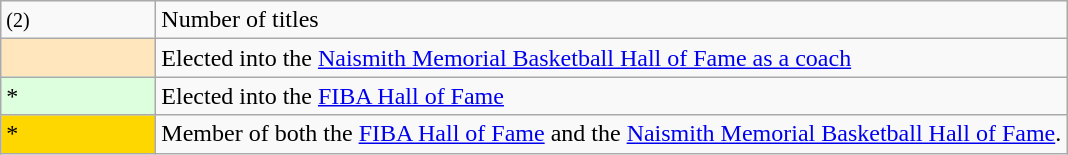<table class="wikitable">
<tr>
<td><small>(2)</small></td>
<td>Number of titles</td>
</tr>
<tr>
<td style="background-color:#FFE6BD; width:6em"></td>
<td>Elected into the <a href='#'>Naismith Memorial Basketball Hall of Fame as a coach</a></td>
</tr>
<tr>
<td style="background-color:#ddffdd; width:6em">*</td>
<td>Elected into the <a href='#'>FIBA Hall of Fame</a></td>
</tr>
<tr>
<td style="background-color:#FFD700; border:1px solid #aaaaaa; width:6em"> *</td>
<td>Member of both the <a href='#'>FIBA Hall of Fame</a> and the <a href='#'>Naismith Memorial Basketball Hall of Fame</a>.</td>
</tr>
</table>
